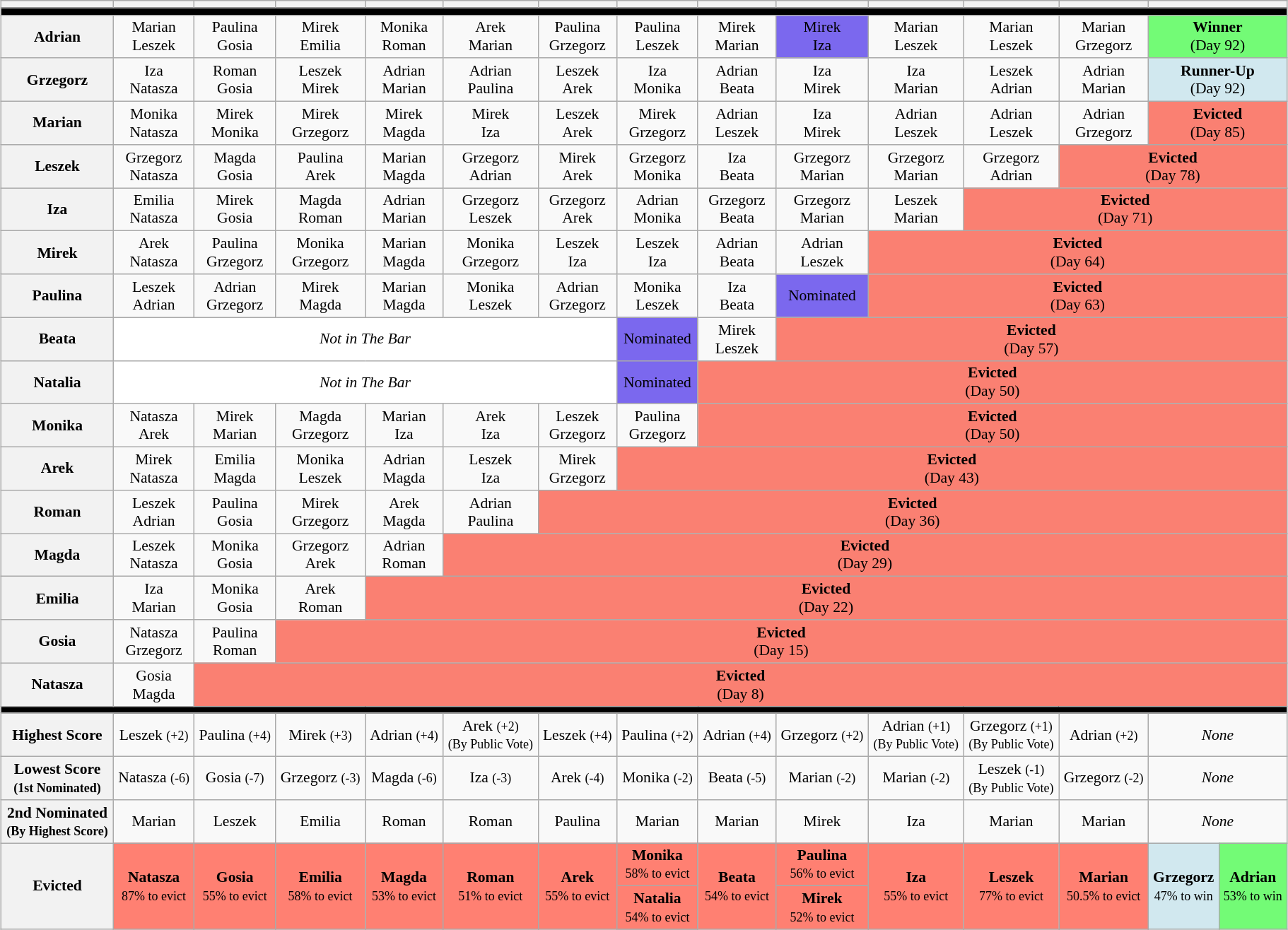<table class="wikitable" style="font-size:90%; text-align:center; width: 96%; margin-left: auto; margin-right: auto;">
<tr>
<th></th>
<th></th>
<th></th>
<th></th>
<th></th>
<th></th>
<th></th>
<th></th>
<th></th>
<th></th>
<th></th>
<th></th>
<th></th>
<th colspan=2></th>
</tr>
<tr>
<th style="background:#000000;" colspan="15"></th>
</tr>
<tr>
<th>Adrian</th>
<td><span>Marian</span><br><span>Leszek</span></td>
<td><span>Paulina</span><br><span>Gosia</span></td>
<td><span>Mirek</span><br><span>Emilia</span></td>
<td><span>Monika</span><br><span>Roman</span></td>
<td><span>Arek</span><br><span>Marian</span></td>
<td><span>Paulina</span><br><span>Grzegorz</span></td>
<td><span>Paulina</span><br><span>Leszek</span></td>
<td><span>Mirek</span><br><span>Marian</span></td>
<td style="background:#7b68ee;"><span>Mirek</span><br><span>Iza</span></td>
<td><span>Marian</span><br><span>Leszek</span></td>
<td><span>Marian</span><br><span>Leszek</span></td>
<td><span>Marian</span><br><span>Grzegorz</span></td>
<td style="background:#73FB76" colspan=2><strong>Winner</strong> <br> (Day 92)</td>
</tr>
<tr>
<th>Grzegorz</th>
<td><span>Iza</span><br><span>Natasza</span></td>
<td><span>Roman</span><br><span>Gosia</span></td>
<td><span>Leszek</span><br><span>Mirek</span></td>
<td><span>Adrian</span><br><span>Marian</span></td>
<td><span>Adrian</span><br><span>Paulina</span></td>
<td><span>Leszek</span><br><span>Arek</span></td>
<td><span>Iza</span><br><span>Monika</span></td>
<td><span>Adrian</span><br><span>Beata</span></td>
<td><span>Iza</span><br><span>Mirek</span></td>
<td><span>Iza</span><br><span>Marian</span></td>
<td><span>Leszek</span><br><span>Adrian</span></td>
<td><span>Adrian</span><br><span>Marian</span></td>
<td style="background:#D1E8EF" colspan=2><strong>Runner-Up</strong> <br> (Day 92)</td>
</tr>
<tr>
<th>Marian</th>
<td><span>Monika</span><br><span>Natasza</span></td>
<td><span>Mirek</span><br><span>Monika</span></td>
<td><span>Mirek</span><br><span>Grzegorz</span></td>
<td><span>Mirek</span><br><span>Magda</span></td>
<td><span>Mirek</span><br><span>Iza</span></td>
<td><span>Leszek</span><br><span>Arek</span></td>
<td><span>Mirek</span><br><span>Grzegorz</span></td>
<td><span>Adrian</span><br><span>Leszek</span></td>
<td><span>Iza</span><br><span>Mirek</span></td>
<td><span>Adrian</span><br><span>Leszek</span></td>
<td><span>Adrian</span><br><span>Leszek</span></td>
<td><span>Adrian</span><br><span>Grzegorz</span></td>
<td style="background:salmon; text-align:center;" colspan=2><strong>Evicted</strong> <br> (Day 85)</td>
</tr>
<tr>
<th>Leszek</th>
<td><span>Grzegorz</span><br><span>Natasza</span></td>
<td><span>Magda</span><br><span>Gosia</span></td>
<td><span>Paulina</span><br><span>Arek</span></td>
<td><span>Marian</span><br><span>Magda</span></td>
<td><span>Grzegorz</span><br><span>Adrian</span></td>
<td><span>Mirek</span><br><span>Arek</span></td>
<td><span>Grzegorz</span><br><span>Monika</span></td>
<td><span>Iza</span><br><span>Beata</span></td>
<td><span>Grzegorz</span><br><span>Marian</span></td>
<td><span>Grzegorz</span><br><span>Marian</span></td>
<td><span>Grzegorz</span><br><span>Adrian</span></td>
<td style="background:salmon; text-align:center;" colspan=3><strong>Evicted</strong> <br> (Day 78)</td>
</tr>
<tr>
<th>Iza</th>
<td><span>Emilia</span><br><span>Natasza</span></td>
<td><span>Mirek</span><br><span>Gosia</span></td>
<td><span>Magda</span><br><span>Roman</span></td>
<td><span>Adrian</span><br><span>Marian</span></td>
<td><span>Grzegorz</span><br><span>Leszek</span></td>
<td><span>Grzegorz</span><br><span>Arek</span></td>
<td><span>Adrian</span><br><span>Monika</span></td>
<td><span>Grzegorz</span><br><span>Beata</span></td>
<td><span>Grzegorz</span><br><span>Marian</span></td>
<td><span>Leszek</span><br><span>Marian</span></td>
<td style="background:salmon; text-align:center;" colspan=4><strong>Evicted</strong> <br> (Day 71)</td>
</tr>
<tr>
<th>Mirek</th>
<td><span>Arek</span><br><span>Natasza</span></td>
<td><span>Paulina</span><br><span>Grzegorz</span></td>
<td><span>Monika</span><br><span>Grzegorz</span></td>
<td><span>Marian</span><br><span>Magda</span></td>
<td><span>Monika</span><br><span>Grzegorz</span></td>
<td><span>Leszek</span><br><span>Iza</span></td>
<td><span>Leszek</span><br><span>Iza</span></td>
<td><span>Adrian</span><br><span>Beata</span></td>
<td><span>Adrian</span><br><span>Leszek</span></td>
<td style="background:salmon; text-align:center;" colspan=5><strong>Evicted</strong> <br> (Day 64)</td>
</tr>
<tr>
<th>Paulina</th>
<td><span>Leszek</span><br><span>Adrian</span></td>
<td><span>Adrian</span><br><span>Grzegorz</span></td>
<td><span>Mirek</span><br><span>Magda</span></td>
<td><span>Marian</span><br><span>Magda</span></td>
<td><span>Monika</span><br><span>Leszek</span></td>
<td><span>Adrian</span><br><span>Grzegorz</span></td>
<td><span>Monika</span><br><span>Leszek</span></td>
<td><span>Iza</span><br><span>Beata</span></td>
<td style="background:#7b68ee;">Nominated</td>
<td style="background:salmon; text-align:center;" colspan=5><strong>Evicted</strong> <br> (Day 63)</td>
</tr>
<tr>
<th>Beata</th>
<td style="background:white; text-align:center;" colspan="6"><em>Not in The Bar</em></td>
<td style="background:#7b68ee;">Nominated</td>
<td><span>Mirek</span><br><span>Leszek</span></td>
<td style="background:salmon; text-align:center;" colspan=6><strong>Evicted</strong> <br> (Day 57)</td>
</tr>
<tr>
<th>Natalia</th>
<td style="background:white; text-align:center;" colspan="6"><em>Not in The Bar</em></td>
<td style="background:#7b68ee;">Nominated</td>
<td style="background:salmon; text-align:center;" colspan=7><strong>Evicted</strong> <br> (Day 50)</td>
</tr>
<tr>
<th>Monika</th>
<td><span>Natasza</span><br><span>Arek</span></td>
<td><span>Mirek</span><br><span>Marian</span></td>
<td><span>Magda</span><br><span>Grzegorz</span></td>
<td><span>Marian</span><br><span>Iza</span></td>
<td><span>Arek</span><br><span>Iza</span></td>
<td><span>Leszek</span><br><span>Grzegorz</span></td>
<td><span>Paulina</span><br><span>Grzegorz</span></td>
<td style="background:salmon; text-align:center;" colspan=7><strong>Evicted</strong> <br> (Day 50)</td>
</tr>
<tr>
<th>Arek</th>
<td><span>Mirek</span><br><span>Natasza</span></td>
<td><span>Emilia</span><br><span>Magda</span></td>
<td><span>Monika</span><br><span>Leszek</span></td>
<td><span>Adrian</span><br><span>Magda</span></td>
<td><span>Leszek</span><br><span>Iza</span></td>
<td><span>Mirek</span><br><span>Grzegorz</span></td>
<td style="background:salmon; text-align:center;" colspan=8><strong>Evicted</strong> <br> (Day 43)</td>
</tr>
<tr>
<th>Roman</th>
<td><span>Leszek</span><br><span>Adrian</span></td>
<td><span>Paulina</span><br><span>Gosia</span></td>
<td><span>Mirek</span><br><span>Grzegorz</span></td>
<td><span>Arek</span><br><span>Magda</span></td>
<td><span>Adrian</span><br><span>Paulina</span></td>
<td style="background:salmon; text-align:center;" colspan=9><strong>Evicted</strong> <br> (Day 36)</td>
</tr>
<tr>
<th>Magda</th>
<td><span>Leszek</span><br><span>Natasza</span></td>
<td><span>Monika</span><br><span>Gosia</span></td>
<td><span>Grzegorz</span><br><span>Arek</span></td>
<td><span>Adrian</span><br><span>Roman</span></td>
<td style="background:salmon; text-align:center;" colspan=10><strong>Evicted</strong> <br> (Day 29)</td>
</tr>
<tr>
<th>Emilia</th>
<td><span>Iza</span><br><span>Marian</span></td>
<td><span>Monika</span><br><span>Gosia</span></td>
<td><span>Arek</span><br><span>Roman</span></td>
<td style="background:salmon; text-align:center;" colspan=11><strong>Evicted</strong> <br> (Day 22)</td>
</tr>
<tr>
<th>Gosia</th>
<td><span>Natasza</span><br><span>Grzegorz</span></td>
<td><span>Paulina</span><br><span>Roman</span></td>
<td style="background:salmon; text-align:center;" colspan=12><strong>Evicted</strong> <br> (Day 15)</td>
</tr>
<tr>
<th>Natasza</th>
<td><span>Gosia</span><br><span>Magda</span></td>
<td style="background:salmon; text-align:center;" colspan=13><strong>Evicted</strong> <br> (Day 8)</td>
</tr>
<tr>
<th style="background:#000000;" colspan="15"></th>
</tr>
<tr>
<th>Highest Score</th>
<td><span>Leszek <small>(+2)</small></span></td>
<td><span>Paulina <small>(+4)</small></span></td>
<td><span>Mirek <small>(+3)</small></span></td>
<td><span>Adrian <small>(+4)</small></span></td>
<td><span>Arek <small>(+2)<br>(By Public Vote)</small></span></td>
<td><span>Leszek <small>(+4)</small></span></td>
<td><span>Paulina <small>(+2)</small></span></td>
<td><span>Adrian <small>(+4)</small></span></td>
<td><span>Grzegorz <small>(+2)</small></span></td>
<td><span>Adrian <small>(+1)<br>(By Public Vote)</small></span></td>
<td><span>Grzegorz <small>(+1)<br>(By Public Vote)</small></span></td>
<td><span>Adrian <small>(+2)</small></span></td>
<td colspan=2><em>None</em></td>
</tr>
<tr>
<th>Lowest Score<br><small>(1st Nominated)</small></th>
<td><span>Natasza <small>(-6)</small></span></td>
<td><span>Gosia <small>(-7)</small></span></td>
<td><span>Grzegorz <small>(-3)</small></span></td>
<td><span>Magda <small>(-6)</small></span></td>
<td><span>Iza <small>(-3)</small></span></td>
<td><span>Arek <small>(-4)</small></span></td>
<td><span>Monika <small>(-2)</small></span></td>
<td><span>Beata <small>(-5)</small></span></td>
<td><span>Marian <small>(-2)</small></span></td>
<td><span>Marian <small>(-2)</small></span></td>
<td><span>Leszek <small>(-1)<br>(By Public Vote)</small></span></td>
<td><span>Grzegorz <small>(-2)</small></span></td>
<td colspan=2><em>None</em></td>
</tr>
<tr>
<th>2nd Nominated<br><small>(By Highest Score)</small></th>
<td>Marian</td>
<td>Leszek</td>
<td>Emilia</td>
<td>Roman</td>
<td>Roman</td>
<td>Paulina</td>
<td>Marian</td>
<td>Marian</td>
<td>Mirek</td>
<td>Iza</td>
<td>Marian</td>
<td>Marian</td>
<td colspan=2><em>None</em></td>
</tr>
<tr>
<th rowspan="4">Evicted</th>
<td rowspan="4" style="background:#FF8072"><strong>Natasza</strong><br><small>87% to evict</small></td>
<td rowspan="4" style="background:#FF8072"><strong>Gosia</strong><br><small>55% to evict</small></td>
<td rowspan="4" style="background:#FF8072"><strong>Emilia</strong><br><small>58% to evict</small></td>
<td rowspan="4" style="background:#FF8072"><strong>Magda</strong><br><small>53% to evict</small></td>
<td rowspan="4" style="background:#FF8072"><strong>Roman</strong><br><small>51% to evict</small></td>
<td rowspan="4" style="background:#FF8072"><strong>Arek</strong><br><small>55% to evict</small></td>
<td rowspan="1" style="background:#FF8072"><strong>Monika</strong><br><small>58% to evict</small></td>
<td rowspan="4" style="background:#FF8072"><strong>Beata</strong><br><small>54% to evict</small></td>
<td rowspan="1" style="background:#FF8072"><strong>Paulina</strong><br><small>56% to evict</small></td>
<td rowspan="4" style="background:#FF8072"><strong>Iza</strong><br><small>55% to evict</small></td>
<td rowspan="4" style="background:#FF8072"><strong>Leszek</strong><br><small>77% to evict</small></td>
<td rowspan="4" style="background:#FF8072"><strong>Marian</strong><br><small>50.5% to evict</small></td>
<td rowspan="4" style="background:#D1E8EF"><strong>Grzegorz</strong><br><small>47% to win</small></td>
<td rowspan="4" style="background:#73FB76"><strong>Adrian</strong><br><small>53% to win</small></td>
</tr>
<tr>
<td rowspan="2" style="background:#FF8072"><strong>Natalia</strong><br><small>54% to evict</small></td>
</tr>
<tr>
<td rowspan="2" style="background:#FF8072"><strong>Mirek</strong><br><small>52% to evict</small></td>
</tr>
<tr>
</tr>
</table>
